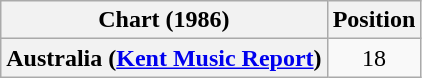<table class="wikitable sortable plainrowheaders" style="text-align:center">
<tr>
<th>Chart (1986)</th>
<th>Position</th>
</tr>
<tr>
<th scope="row">Australia (<a href='#'>Kent Music Report</a>)</th>
<td>18</td>
</tr>
</table>
